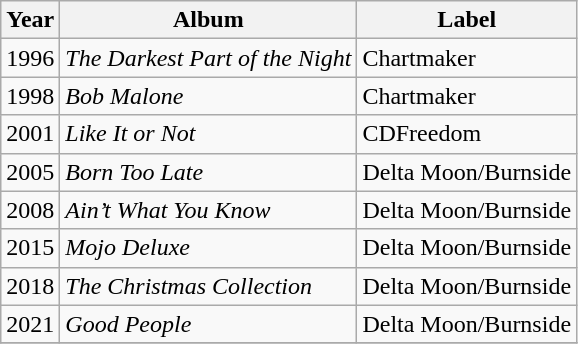<table class="wikitable "style=text-align:center;>
<tr>
<th>Year</th>
<th>Album</th>
<th>Label</th>
</tr>
<tr>
<td rowspan="1">1996</td>
<td><em>The Darkest Part of the Night</em></td>
<td align=left>Chartmaker</td>
</tr>
<tr>
<td rowspan="1">1998</td>
<td align=left><em>Bob Malone</em></td>
<td align=left>Chartmaker</td>
</tr>
<tr>
<td rowspan="1">2001</td>
<td align=left><em>Like It or Not</em></td>
<td align=left>CDFreedom</td>
</tr>
<tr>
<td rowspan="1">2005</td>
<td align=left><em>Born Too Late</em></td>
<td align=left>Delta Moon/Burnside</td>
</tr>
<tr>
<td rowspan="1">2008</td>
<td align=left><em>Ain’t What You Know</em></td>
<td align=left>Delta Moon/Burnside</td>
</tr>
<tr>
<td rowspan="1">2015</td>
<td align=left><em>Mojo Deluxe</em></td>
<td align=left>Delta Moon/Burnside</td>
</tr>
<tr>
<td rowspan="1">2018</td>
<td align=left><em>The Christmas Collection</em></td>
<td align=left>Delta Moon/Burnside</td>
</tr>
<tr>
<td rowspan="1">2021</td>
<td align=left><em>Good People</em></td>
<td align=left>Delta Moon/Burnside</td>
</tr>
<tr>
</tr>
</table>
